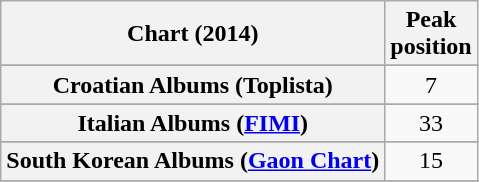<table class="wikitable sortable plainrowheaders">
<tr>
<th scope="col">Chart (2014)</th>
<th scope="col">Peak<br>position</th>
</tr>
<tr>
</tr>
<tr>
</tr>
<tr>
</tr>
<tr>
</tr>
<tr>
</tr>
<tr>
<th scope="row">Croatian Albums (Toplista)</th>
<td align="center">7</td>
</tr>
<tr>
</tr>
<tr>
</tr>
<tr>
</tr>
<tr>
</tr>
<tr>
</tr>
<tr>
<th scope="row">Italian Albums (<a href='#'>FIMI</a>)</th>
<td align="center">33</td>
</tr>
<tr>
</tr>
<tr>
</tr>
<tr>
</tr>
<tr>
</tr>
<tr>
<th scope="row">South Korean Albums (<a href='#'>Gaon Chart</a>)</th>
<td align="center">15</td>
</tr>
<tr>
</tr>
<tr>
</tr>
<tr>
</tr>
<tr>
</tr>
<tr>
</tr>
</table>
